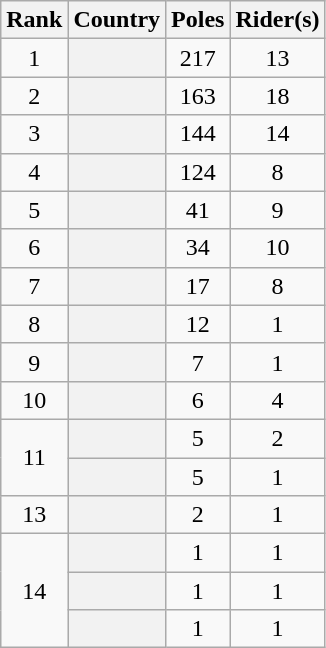<table class="sortable plainrowheaders wikitable">
<tr>
<th scope=col>Rank</th>
<th scope=col>Country</th>
<th scope=col>Poles</th>
<th scope=col>Rider(s)</th>
</tr>
<tr>
<td align=center>1</td>
<th scope=row></th>
<td align=center>217</td>
<td align=center>13</td>
</tr>
<tr>
<td align=center>2</td>
<th scope=row></th>
<td align=center>163</td>
<td align=center>18</td>
</tr>
<tr>
<td align=center>3</td>
<th scope=row></th>
<td align=center>144</td>
<td align=center>14</td>
</tr>
<tr>
<td align=center>4</td>
<th scope=row></th>
<td align=center>124</td>
<td align=center>8</td>
</tr>
<tr>
<td align=center>5</td>
<th scope=row></th>
<td align=center>41</td>
<td align=center>9</td>
</tr>
<tr>
<td align=center>6</td>
<th scope=row></th>
<td align=center>34</td>
<td align=center>10</td>
</tr>
<tr>
<td align=center>7</td>
<th scope=row></th>
<td align=center>17</td>
<td align=center>8</td>
</tr>
<tr>
<td align=center>8</td>
<th scope=row></th>
<td align=center>12</td>
<td align=center>1</td>
</tr>
<tr>
<td align=center>9</td>
<th scope=row></th>
<td align=center>7</td>
<td align=center>1</td>
</tr>
<tr>
<td align=center>10</td>
<th scope=row></th>
<td align=center>6</td>
<td align=center>4</td>
</tr>
<tr>
<td rowspan="2" align="center">11</td>
<th scope=row></th>
<td align=center>5</td>
<td align=center>2</td>
</tr>
<tr>
<th scope=row></th>
<td align=center>5</td>
<td align=center>1</td>
</tr>
<tr>
<td align=center>13</td>
<th scope=row></th>
<td align=center>2</td>
<td align=center>1</td>
</tr>
<tr>
<td rowspan="3" align="center">14</td>
<th scope=row></th>
<td align=center>1</td>
<td align=center>1</td>
</tr>
<tr>
<th scope=row></th>
<td align=center>1</td>
<td align=center>1</td>
</tr>
<tr>
<th scope=row></th>
<td align=center>1</td>
<td align=center>1</td>
</tr>
</table>
